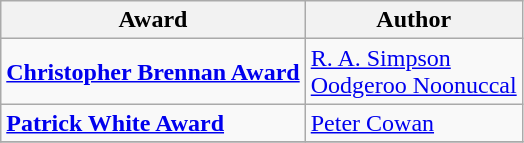<table class="wikitable">
<tr>
<th>Award</th>
<th>Author</th>
</tr>
<tr>
<td><strong><a href='#'>Christopher Brennan Award</a></strong></td>
<td><a href='#'>R. A. Simpson</a><br><a href='#'>Oodgeroo Noonuccal</a></td>
</tr>
<tr>
<td><strong><a href='#'>Patrick White Award</a></strong></td>
<td><a href='#'>Peter Cowan</a></td>
</tr>
<tr>
</tr>
</table>
